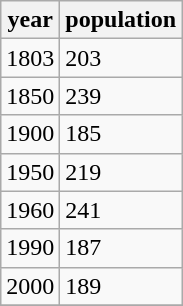<table class="wikitable">
<tr>
<th>year</th>
<th>population</th>
</tr>
<tr>
<td>1803</td>
<td>203</td>
</tr>
<tr>
<td>1850</td>
<td>239</td>
</tr>
<tr>
<td>1900</td>
<td>185</td>
</tr>
<tr>
<td>1950</td>
<td>219</td>
</tr>
<tr>
<td>1960</td>
<td>241</td>
</tr>
<tr>
<td>1990</td>
<td>187</td>
</tr>
<tr>
<td>2000</td>
<td>189</td>
</tr>
<tr>
</tr>
</table>
